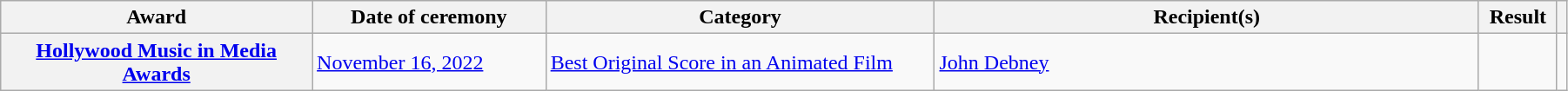<table class="wikitable sortable plainrowheaders" style="width: 95%;">
<tr>
<th scope="col" style="width:20%;">Award</th>
<th scope="col" style="width:15%;">Date of ceremony</th>
<th scope="col" style="width:25%;">Category</th>
<th scope="col" style="width:35%;">Recipient(s)</th>
<th scope="col" style="width:5%;">Result</th>
<th scope="col" style="width:5%;" class="unsortable"></th>
</tr>
<tr>
<th scope="row"><a href='#'>Hollywood Music in Media Awards</a></th>
<td><a href='#'>November 16, 2022</a></td>
<td><a href='#'>Best Original Score in an Animated Film</a></td>
<td><a href='#'>John Debney</a></td>
<td></td>
<td align="center"></td>
</tr>
</table>
